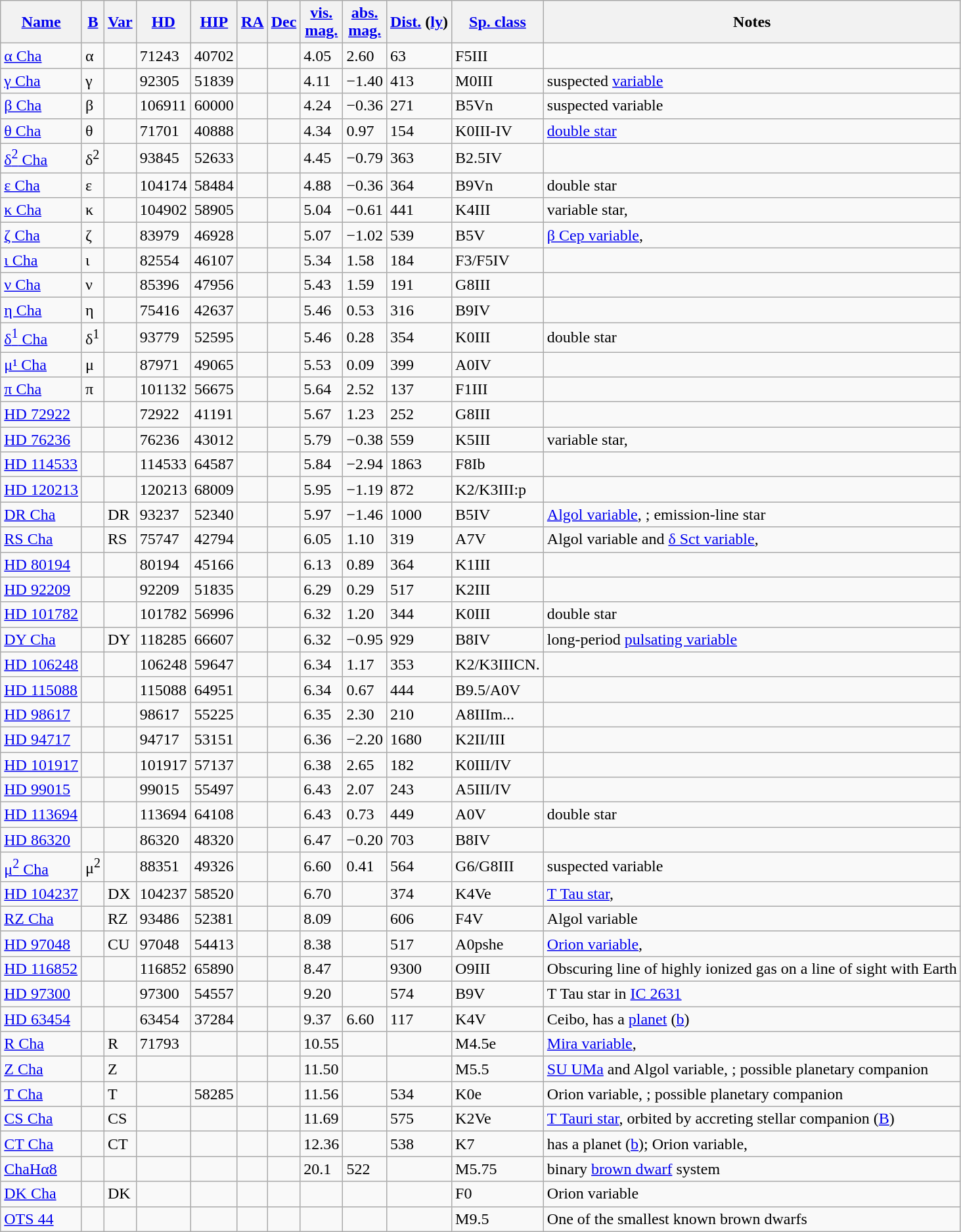<table class="wikitable sortable sticky-header">
<tr>
<th><a href='#'>Name</a></th>
<th><a href='#'>B</a></th>
<th><a href='#'>Var</a></th>
<th><a href='#'>HD</a></th>
<th><a href='#'>HIP</a></th>
<th><a href='#'>RA</a></th>
<th><a href='#'>Dec</a></th>
<th><a href='#'>vis.<br>mag.</a></th>
<th><a href='#'>abs.<br>mag.</a></th>
<th><a href='#'>Dist.</a> (<a href='#'>ly</a>)</th>
<th><a href='#'>Sp. class</a></th>
<th>Notes</th>
</tr>
<tr>
<td><a href='#'>α Cha</a></td>
<td>α</td>
<td></td>
<td>71243</td>
<td>40702</td>
<td></td>
<td></td>
<td>4.05</td>
<td>2.60</td>
<td>63</td>
<td>F5III</td>
<td></td>
</tr>
<tr>
<td><a href='#'>γ Cha</a></td>
<td>γ</td>
<td></td>
<td>92305</td>
<td>51839</td>
<td></td>
<td></td>
<td>4.11</td>
<td>−1.40</td>
<td>413</td>
<td>M0III</td>
<td style="text-align:left;">suspected <a href='#'>variable</a></td>
</tr>
<tr>
<td><a href='#'>β Cha</a></td>
<td>β</td>
<td></td>
<td>106911</td>
<td>60000</td>
<td></td>
<td></td>
<td>4.24</td>
<td>−0.36</td>
<td>271</td>
<td>B5Vn</td>
<td style="text-align:left;">suspected variable</td>
</tr>
<tr>
<td><a href='#'>θ Cha</a></td>
<td>θ</td>
<td></td>
<td>71701</td>
<td>40888</td>
<td></td>
<td></td>
<td>4.34</td>
<td>0.97</td>
<td>154</td>
<td>K0III-IV</td>
<td style="text-align:left;"><a href='#'>double star</a></td>
</tr>
<tr>
<td><a href='#'>δ<sup>2</sup> Cha</a></td>
<td>δ<sup>2</sup></td>
<td></td>
<td>93845</td>
<td>52633</td>
<td></td>
<td></td>
<td>4.45</td>
<td>−0.79</td>
<td>363</td>
<td>B2.5IV</td>
<td></td>
</tr>
<tr>
<td><a href='#'>ε Cha</a></td>
<td>ε</td>
<td></td>
<td>104174</td>
<td>58484</td>
<td></td>
<td></td>
<td>4.88</td>
<td>−0.36</td>
<td>364</td>
<td>B9Vn</td>
<td style="text-align:left;">double star</td>
</tr>
<tr>
<td><a href='#'>κ Cha</a></td>
<td>κ</td>
<td></td>
<td>104902</td>
<td>58905</td>
<td></td>
<td></td>
<td>5.04</td>
<td>−0.61</td>
<td>441</td>
<td>K4III</td>
<td>variable star, </td>
</tr>
<tr>
<td><a href='#'>ζ Cha</a></td>
<td>ζ</td>
<td></td>
<td>83979</td>
<td>46928</td>
<td></td>
<td></td>
<td>5.07</td>
<td>−1.02</td>
<td>539</td>
<td>B5V</td>
<td style="text-align:left;"><a href='#'>β Cep variable</a>, </td>
</tr>
<tr>
<td><a href='#'>ι Cha</a></td>
<td>ι</td>
<td></td>
<td>82554</td>
<td>46107</td>
<td></td>
<td></td>
<td>5.34</td>
<td>1.58</td>
<td>184</td>
<td>F3/F5IV</td>
<td></td>
</tr>
<tr>
<td><a href='#'>ν Cha</a></td>
<td>ν</td>
<td></td>
<td>85396</td>
<td>47956</td>
<td></td>
<td></td>
<td>5.43</td>
<td>1.59</td>
<td>191</td>
<td>G8III</td>
<td></td>
</tr>
<tr>
<td><a href='#'>η Cha</a></td>
<td>η</td>
<td></td>
<td>75416</td>
<td>42637</td>
<td></td>
<td></td>
<td>5.46</td>
<td>0.53</td>
<td>316</td>
<td>B9IV</td>
<td></td>
</tr>
<tr>
<td><a href='#'>δ<sup>1</sup> Cha</a></td>
<td>δ<sup>1</sup></td>
<td></td>
<td>93779</td>
<td>52595</td>
<td></td>
<td></td>
<td>5.46</td>
<td>0.28</td>
<td>354</td>
<td>K0III</td>
<td style="text-align:left;">double star</td>
</tr>
<tr>
<td><a href='#'>μ¹ Cha</a></td>
<td>μ</td>
<td></td>
<td>87971</td>
<td>49065</td>
<td></td>
<td></td>
<td>5.53</td>
<td>0.09</td>
<td>399</td>
<td>A0IV</td>
<td></td>
</tr>
<tr>
<td><a href='#'>π Cha</a></td>
<td>π</td>
<td></td>
<td>101132</td>
<td>56675</td>
<td></td>
<td></td>
<td>5.64</td>
<td>2.52</td>
<td>137</td>
<td>F1III</td>
<td></td>
</tr>
<tr>
<td><a href='#'>HD 72922</a></td>
<td></td>
<td></td>
<td>72922</td>
<td>41191</td>
<td></td>
<td></td>
<td>5.67</td>
<td>1.23</td>
<td>252</td>
<td>G8III</td>
<td></td>
</tr>
<tr>
<td><a href='#'>HD 76236</a></td>
<td></td>
<td></td>
<td>76236</td>
<td>43012</td>
<td></td>
<td></td>
<td>5.79</td>
<td>−0.38</td>
<td>559</td>
<td>K5III</td>
<td>variable star, </td>
</tr>
<tr>
<td><a href='#'>HD 114533</a></td>
<td></td>
<td></td>
<td>114533</td>
<td>64587</td>
<td></td>
<td></td>
<td>5.84</td>
<td>−2.94</td>
<td>1863</td>
<td>F8Ib</td>
<td></td>
</tr>
<tr>
<td><a href='#'>HD 120213</a></td>
<td></td>
<td></td>
<td>120213</td>
<td>68009</td>
<td></td>
<td></td>
<td>5.95</td>
<td>−1.19</td>
<td>872</td>
<td>K2/K3III:p</td>
<td></td>
</tr>
<tr>
<td><a href='#'>DR Cha</a></td>
<td></td>
<td>DR</td>
<td>93237</td>
<td>52340</td>
<td></td>
<td></td>
<td>5.97</td>
<td>−1.46</td>
<td>1000</td>
<td>B5IV</td>
<td style="text-align:left;"><a href='#'>Algol variable</a>, ; emission-line star</td>
</tr>
<tr>
<td><a href='#'>RS Cha</a></td>
<td></td>
<td>RS</td>
<td>75747</td>
<td>42794</td>
<td></td>
<td></td>
<td>6.05</td>
<td>1.10</td>
<td>319</td>
<td>A7V</td>
<td style="text-align:left;">Algol variable and <a href='#'>δ Sct variable</a>, </td>
</tr>
<tr>
<td><a href='#'>HD 80194</a></td>
<td></td>
<td></td>
<td>80194</td>
<td>45166</td>
<td></td>
<td></td>
<td>6.13</td>
<td>0.89</td>
<td>364</td>
<td>K1III</td>
<td></td>
</tr>
<tr>
<td><a href='#'>HD 92209</a></td>
<td></td>
<td></td>
<td>92209</td>
<td>51835</td>
<td></td>
<td></td>
<td>6.29</td>
<td>0.29</td>
<td>517</td>
<td>K2III</td>
<td></td>
</tr>
<tr>
<td><a href='#'>HD 101782</a></td>
<td></td>
<td></td>
<td>101782</td>
<td>56996</td>
<td></td>
<td></td>
<td>6.32</td>
<td>1.20</td>
<td>344</td>
<td>K0III</td>
<td style="text-align:left;">double star</td>
</tr>
<tr>
<td><a href='#'>DY Cha</a></td>
<td></td>
<td>DY</td>
<td>118285</td>
<td>66607</td>
<td></td>
<td></td>
<td>6.32</td>
<td>−0.95</td>
<td>929</td>
<td>B8IV</td>
<td style="text-align:left;">long-period <a href='#'>pulsating variable</a></td>
</tr>
<tr>
<td><a href='#'>HD 106248</a></td>
<td></td>
<td></td>
<td>106248</td>
<td>59647</td>
<td></td>
<td></td>
<td>6.34</td>
<td>1.17</td>
<td>353</td>
<td>K2/K3IIICN.</td>
<td></td>
</tr>
<tr>
<td><a href='#'>HD 115088</a></td>
<td></td>
<td></td>
<td>115088</td>
<td>64951</td>
<td></td>
<td></td>
<td>6.34</td>
<td>0.67</td>
<td>444</td>
<td>B9.5/A0V</td>
<td></td>
</tr>
<tr>
<td><a href='#'>HD 98617</a></td>
<td></td>
<td></td>
<td>98617</td>
<td>55225</td>
<td></td>
<td></td>
<td>6.35</td>
<td>2.30</td>
<td>210</td>
<td>A8IIIm...</td>
<td></td>
</tr>
<tr>
<td><a href='#'>HD 94717</a></td>
<td></td>
<td></td>
<td>94717</td>
<td>53151</td>
<td></td>
<td></td>
<td>6.36</td>
<td>−2.20</td>
<td>1680</td>
<td>K2II/III</td>
<td></td>
</tr>
<tr>
<td><a href='#'>HD 101917</a></td>
<td></td>
<td></td>
<td>101917</td>
<td>57137</td>
<td></td>
<td></td>
<td>6.38</td>
<td>2.65</td>
<td>182</td>
<td>K0III/IV</td>
<td></td>
</tr>
<tr>
<td><a href='#'>HD 99015</a></td>
<td></td>
<td></td>
<td>99015</td>
<td>55497</td>
<td></td>
<td></td>
<td>6.43</td>
<td>2.07</td>
<td>243</td>
<td>A5III/IV</td>
<td></td>
</tr>
<tr>
<td><a href='#'>HD 113694</a></td>
<td></td>
<td></td>
<td>113694</td>
<td>64108</td>
<td></td>
<td></td>
<td>6.43</td>
<td>0.73</td>
<td>449</td>
<td>A0V</td>
<td style="text-align:left;">double star</td>
</tr>
<tr>
<td><a href='#'>HD 86320</a></td>
<td></td>
<td></td>
<td>86320</td>
<td>48320</td>
<td></td>
<td></td>
<td>6.47</td>
<td>−0.20</td>
<td>703</td>
<td>B8IV</td>
<td></td>
</tr>
<tr>
<td><a href='#'>μ<sup>2</sup> Cha</a></td>
<td>μ<sup>2</sup></td>
<td></td>
<td>88351</td>
<td>49326</td>
<td></td>
<td></td>
<td>6.60</td>
<td>0.41</td>
<td>564</td>
<td>G6/G8III</td>
<td style="text-align:left;">suspected variable</td>
</tr>
<tr>
<td><a href='#'>HD 104237</a></td>
<td></td>
<td>DX</td>
<td>104237</td>
<td>58520</td>
<td></td>
<td></td>
<td>6.70</td>
<td></td>
<td>374</td>
<td>K4Ve</td>
<td style="text-align:left;"><a href='#'>T Tau star</a>, </td>
</tr>
<tr>
<td><a href='#'>RZ Cha</a></td>
<td></td>
<td>RZ</td>
<td>93486</td>
<td>52381</td>
<td></td>
<td></td>
<td>8.09</td>
<td></td>
<td>606</td>
<td>F4V</td>
<td style="text-align:left;">Algol variable</td>
</tr>
<tr>
<td><a href='#'>HD 97048</a></td>
<td></td>
<td>CU</td>
<td>97048</td>
<td>54413</td>
<td></td>
<td></td>
<td>8.38</td>
<td></td>
<td>517</td>
<td>A0pshe</td>
<td style="text-align:left;"><a href='#'>Orion variable</a>, </td>
</tr>
<tr>
<td><a href='#'>HD 116852</a></td>
<td></td>
<td></td>
<td>116852</td>
<td>65890</td>
<td></td>
<td></td>
<td>8.47</td>
<td></td>
<td>9300</td>
<td>O9III</td>
<td style="text-align:left;">Obscuring line of highly ionized gas on a line of sight with Earth</td>
</tr>
<tr>
<td><a href='#'>HD 97300</a></td>
<td></td>
<td></td>
<td>97300</td>
<td>54557</td>
<td></td>
<td></td>
<td>9.20</td>
<td></td>
<td>574</td>
<td>B9V</td>
<td style="text-align:left;">T Tau star in <a href='#'>IC 2631</a></td>
</tr>
<tr>
<td><a href='#'>HD 63454</a></td>
<td></td>
<td></td>
<td>63454</td>
<td>37284</td>
<td></td>
<td></td>
<td>9.37</td>
<td>6.60</td>
<td>117</td>
<td>K4V</td>
<td style="text-align:left;">Ceibo, has a <a href='#'>planet</a> (<a href='#'>b</a>)</td>
</tr>
<tr>
<td><a href='#'>R Cha</a></td>
<td></td>
<td>R</td>
<td>71793</td>
<td></td>
<td></td>
<td></td>
<td>10.55</td>
<td></td>
<td></td>
<td>M4.5e</td>
<td style="text-align:left;"><a href='#'>Mira variable</a>, </td>
</tr>
<tr>
<td><a href='#'>Z Cha</a></td>
<td></td>
<td>Z</td>
<td></td>
<td></td>
<td></td>
<td></td>
<td>11.50</td>
<td></td>
<td></td>
<td>M5.5</td>
<td style="text-align:left;"><a href='#'>SU UMa</a> and Algol variable, ; possible planetary companion</td>
</tr>
<tr>
<td><a href='#'>T Cha</a></td>
<td></td>
<td>T</td>
<td></td>
<td>58285</td>
<td></td>
<td></td>
<td>11.56</td>
<td></td>
<td>534</td>
<td>K0e</td>
<td style="text-align:left;">Orion variable, ; possible planetary companion</td>
</tr>
<tr>
<td><a href='#'>CS Cha</a></td>
<td></td>
<td>CS</td>
<td></td>
<td></td>
<td></td>
<td></td>
<td>11.69</td>
<td></td>
<td>575</td>
<td>K2Ve</td>
<td style="text-align:left;"><a href='#'>T Tauri star</a>, orbited by accreting stellar companion (<a href='#'>B</a>)</td>
</tr>
<tr>
<td><a href='#'>CT Cha</a></td>
<td></td>
<td>CT</td>
<td></td>
<td></td>
<td></td>
<td></td>
<td>12.36</td>
<td></td>
<td>538</td>
<td>K7</td>
<td style="text-align:left;">has a planet (<a href='#'>b</a>); Orion variable, </td>
</tr>
<tr>
<td><a href='#'>ChaHα8</a></td>
<td></td>
<td></td>
<td></td>
<td></td>
<td></td>
<td></td>
<td>20.1</td>
<td>522</td>
<td></td>
<td>M5.75</td>
<td style="text-align:left;">binary <a href='#'>brown dwarf</a> system</td>
</tr>
<tr>
<td><a href='#'>DK Cha</a></td>
<td></td>
<td>DK</td>
<td></td>
<td></td>
<td></td>
<td></td>
<td></td>
<td></td>
<td></td>
<td>F0</td>
<td style="text-align:left;">Orion variable</td>
</tr>
<tr>
<td><a href='#'>OTS 44</a></td>
<td></td>
<td></td>
<td></td>
<td></td>
<td></td>
<td></td>
<td></td>
<td></td>
<td></td>
<td>M9.5</td>
<td style="text-align:left;">One of the smallest known brown dwarfs<br></td>
</tr>
</table>
